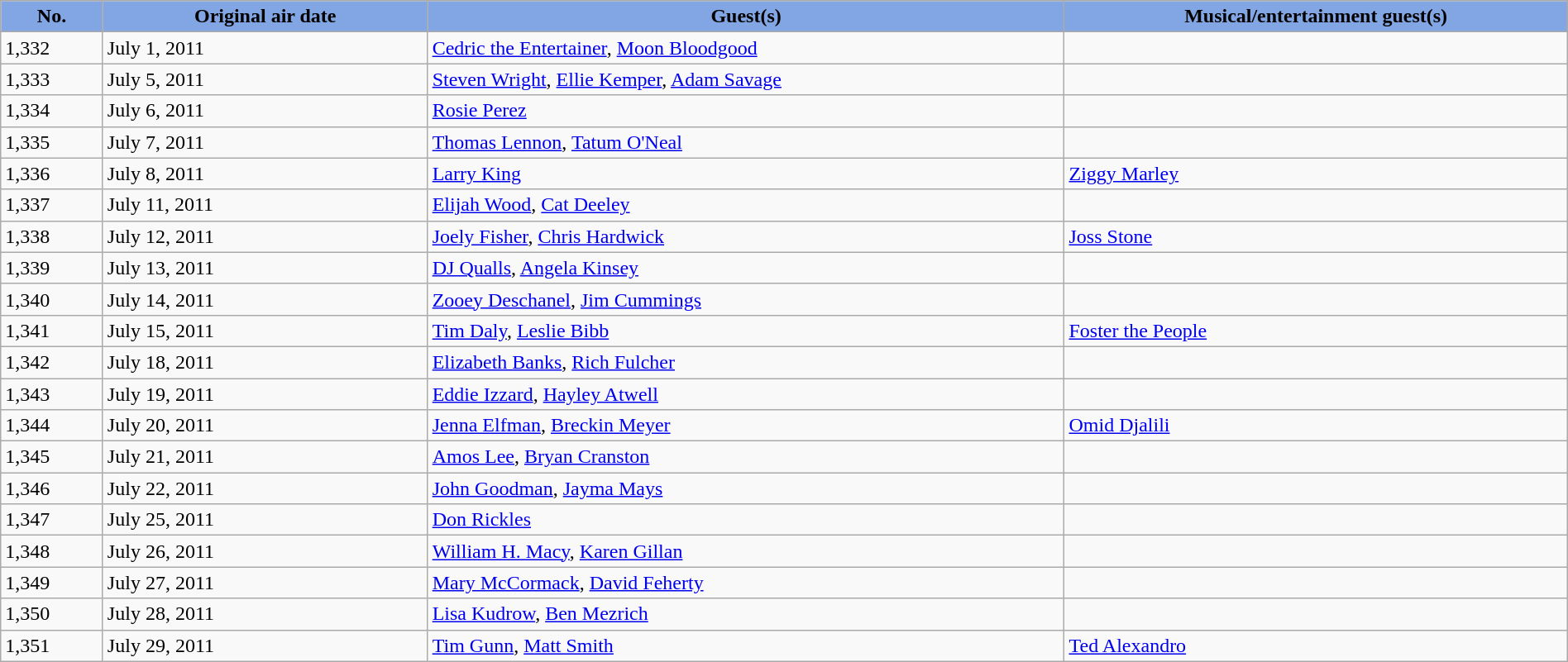<table class="wikitable plainrowheaders" style="width:100%;">
<tr>
<th style="width:50px; background:#81a6e3;">No.</th>
<th style="width:175px; background:#81a6e3;">Original air date</th>
<th style="width:350px; background:#81a6e3;">Guest(s)</th>
<th style="width:275px; background:#81a6e3;">Musical/entertainment guest(s)</th>
</tr>
<tr>
<td>1,332</td>
<td>July 1, 2011</td>
<td><a href='#'>Cedric the Entertainer</a>, <a href='#'>Moon Bloodgood</a></td>
<td></td>
</tr>
<tr>
<td>1,333</td>
<td>July 5, 2011</td>
<td><a href='#'>Steven Wright</a>, <a href='#'>Ellie Kemper</a>, <a href='#'>Adam Savage</a></td>
<td></td>
</tr>
<tr>
<td>1,334</td>
<td>July 6, 2011</td>
<td><a href='#'>Rosie Perez</a></td>
<td></td>
</tr>
<tr>
<td>1,335</td>
<td>July 7, 2011</td>
<td><a href='#'>Thomas Lennon</a>, <a href='#'>Tatum O'Neal</a></td>
<td></td>
</tr>
<tr>
<td>1,336</td>
<td>July 8, 2011</td>
<td><a href='#'>Larry King</a></td>
<td><a href='#'>Ziggy Marley</a></td>
</tr>
<tr>
<td>1,337</td>
<td>July 11, 2011</td>
<td><a href='#'>Elijah Wood</a>, <a href='#'>Cat Deeley</a></td>
<td></td>
</tr>
<tr>
<td>1,338</td>
<td>July 12, 2011</td>
<td><a href='#'>Joely Fisher</a>, <a href='#'>Chris Hardwick</a></td>
<td><a href='#'>Joss Stone</a></td>
</tr>
<tr>
<td>1,339</td>
<td>July 13, 2011</td>
<td><a href='#'>DJ Qualls</a>, <a href='#'>Angela Kinsey</a></td>
<td></td>
</tr>
<tr>
<td>1,340</td>
<td>July 14, 2011</td>
<td><a href='#'>Zooey Deschanel</a>, <a href='#'>Jim Cummings</a></td>
<td></td>
</tr>
<tr>
<td>1,341</td>
<td>July 15, 2011</td>
<td><a href='#'>Tim Daly</a>, <a href='#'>Leslie Bibb</a></td>
<td><a href='#'>Foster the People</a></td>
</tr>
<tr>
<td>1,342</td>
<td>July 18, 2011</td>
<td><a href='#'>Elizabeth Banks</a>, <a href='#'>Rich Fulcher</a></td>
<td></td>
</tr>
<tr>
<td>1,343</td>
<td>July 19, 2011</td>
<td><a href='#'>Eddie Izzard</a>, <a href='#'>Hayley Atwell</a></td>
<td></td>
</tr>
<tr>
<td>1,344</td>
<td>July 20, 2011</td>
<td><a href='#'>Jenna Elfman</a>, <a href='#'>Breckin Meyer</a></td>
<td><a href='#'>Omid Djalili</a></td>
</tr>
<tr>
<td>1,345</td>
<td>July 21, 2011</td>
<td><a href='#'>Amos Lee</a>, <a href='#'>Bryan Cranston</a></td>
<td></td>
</tr>
<tr>
<td>1,346</td>
<td>July 22, 2011</td>
<td><a href='#'>John Goodman</a>, <a href='#'>Jayma Mays</a></td>
<td></td>
</tr>
<tr>
<td>1,347</td>
<td>July 25, 2011</td>
<td><a href='#'>Don Rickles</a></td>
<td></td>
</tr>
<tr>
<td>1,348</td>
<td>July 26, 2011</td>
<td><a href='#'>William H. Macy</a>, <a href='#'>Karen Gillan</a></td>
<td></td>
</tr>
<tr>
<td>1,349</td>
<td>July 27, 2011</td>
<td><a href='#'>Mary McCormack</a>, <a href='#'>David Feherty</a></td>
<td></td>
</tr>
<tr>
<td>1,350</td>
<td>July 28, 2011</td>
<td><a href='#'>Lisa Kudrow</a>, <a href='#'>Ben Mezrich</a></td>
<td></td>
</tr>
<tr>
<td>1,351</td>
<td>July 29, 2011</td>
<td><a href='#'>Tim Gunn</a>, <a href='#'>Matt Smith</a></td>
<td><a href='#'>Ted Alexandro</a></td>
</tr>
</table>
